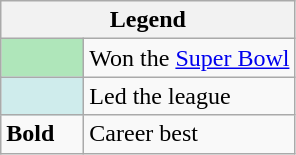<table class="wikitable">
<tr>
<th colspan="2">Legend</th>
</tr>
<tr>
<td style="background:#afe6ba; width:3em;"></td>
<td>Won the <a href='#'>Super Bowl</a></td>
</tr>
<tr>
<td style="background:#cfecec; width:3em;"></td>
<td>Led the league</td>
</tr>
<tr>
<td><strong>Bold</strong></td>
<td>Career best</td>
</tr>
</table>
